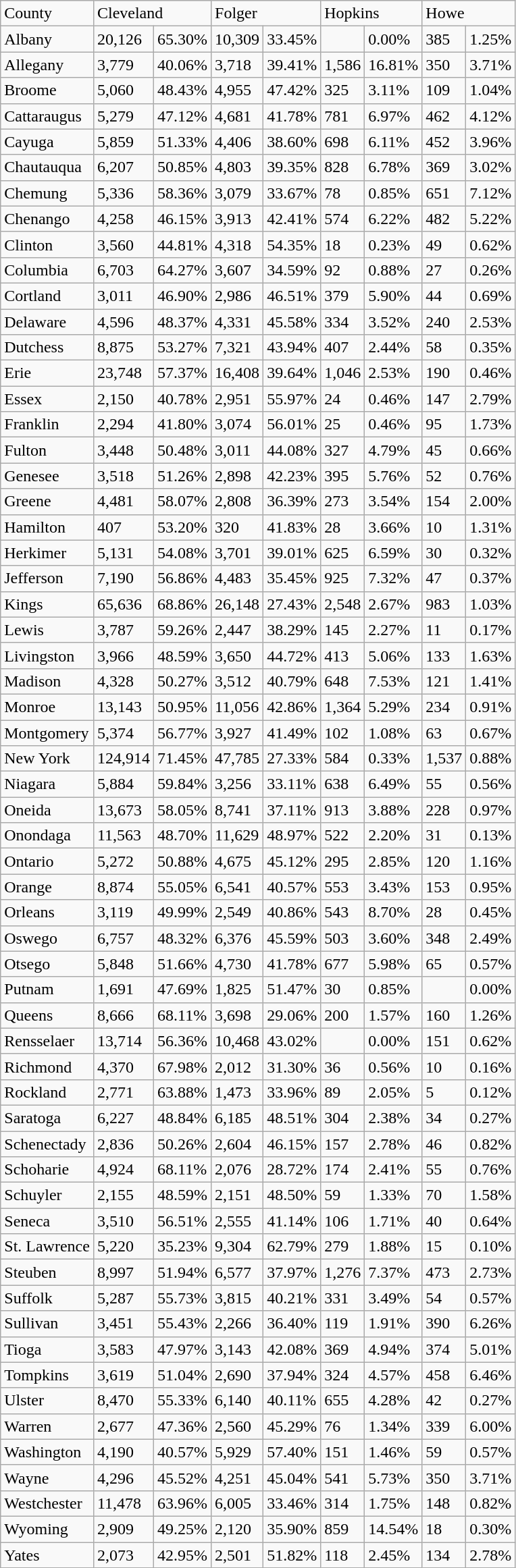<table class="wikitable sortable">
<tr>
<td>County</td>
<td colspan="2">Cleveland</td>
<td colspan="2">Folger</td>
<td colspan="2">Hopkins</td>
<td colspan="2">Howe</td>
</tr>
<tr>
<td>Albany</td>
<td>20,126</td>
<td>65.30%</td>
<td>10,309</td>
<td>33.45%</td>
<td></td>
<td>0.00%</td>
<td>385</td>
<td>1.25%</td>
</tr>
<tr>
<td>Allegany</td>
<td>3,779</td>
<td>40.06%</td>
<td>3,718</td>
<td>39.41%</td>
<td>1,586</td>
<td>16.81%</td>
<td>350</td>
<td>3.71%</td>
</tr>
<tr>
<td>Broome</td>
<td>5,060</td>
<td>48.43%</td>
<td>4,955</td>
<td>47.42%</td>
<td>325</td>
<td>3.11%</td>
<td>109</td>
<td>1.04%</td>
</tr>
<tr>
<td>Cattaraugus</td>
<td>5,279</td>
<td>47.12%</td>
<td>4,681</td>
<td>41.78%</td>
<td>781</td>
<td>6.97%</td>
<td>462</td>
<td>4.12%</td>
</tr>
<tr>
<td>Cayuga</td>
<td>5,859</td>
<td>51.33%</td>
<td>4,406</td>
<td>38.60%</td>
<td>698</td>
<td>6.11%</td>
<td>452</td>
<td>3.96%</td>
</tr>
<tr>
<td>Chautauqua</td>
<td>6,207</td>
<td>50.85%</td>
<td>4,803</td>
<td>39.35%</td>
<td>828</td>
<td>6.78%</td>
<td>369</td>
<td>3.02%</td>
</tr>
<tr>
<td>Chemung</td>
<td>5,336</td>
<td>58.36%</td>
<td>3,079</td>
<td>33.67%</td>
<td>78</td>
<td>0.85%</td>
<td>651</td>
<td>7.12%</td>
</tr>
<tr>
<td>Chenango</td>
<td>4,258</td>
<td>46.15%</td>
<td>3,913</td>
<td>42.41%</td>
<td>574</td>
<td>6.22%</td>
<td>482</td>
<td>5.22%</td>
</tr>
<tr>
<td>Clinton</td>
<td>3,560</td>
<td>44.81%</td>
<td>4,318</td>
<td>54.35%</td>
<td>18</td>
<td>0.23%</td>
<td>49</td>
<td>0.62%</td>
</tr>
<tr>
<td>Columbia</td>
<td>6,703</td>
<td>64.27%</td>
<td>3,607</td>
<td>34.59%</td>
<td>92</td>
<td>0.88%</td>
<td>27</td>
<td>0.26%</td>
</tr>
<tr>
<td>Cortland</td>
<td>3,011</td>
<td>46.90%</td>
<td>2,986</td>
<td>46.51%</td>
<td>379</td>
<td>5.90%</td>
<td>44</td>
<td>0.69%</td>
</tr>
<tr>
<td>Delaware</td>
<td>4,596</td>
<td>48.37%</td>
<td>4,331</td>
<td>45.58%</td>
<td>334</td>
<td>3.52%</td>
<td>240</td>
<td>2.53%</td>
</tr>
<tr>
<td>Dutchess</td>
<td>8,875</td>
<td>53.27%</td>
<td>7,321</td>
<td>43.94%</td>
<td>407</td>
<td>2.44%</td>
<td>58</td>
<td>0.35%</td>
</tr>
<tr>
<td>Erie</td>
<td>23,748</td>
<td>57.37%</td>
<td>16,408</td>
<td>39.64%</td>
<td>1,046</td>
<td>2.53%</td>
<td>190</td>
<td>0.46%</td>
</tr>
<tr>
<td>Essex</td>
<td>2,150</td>
<td>40.78%</td>
<td>2,951</td>
<td>55.97%</td>
<td>24</td>
<td>0.46%</td>
<td>147</td>
<td>2.79%</td>
</tr>
<tr>
<td>Franklin</td>
<td>2,294</td>
<td>41.80%</td>
<td>3,074</td>
<td>56.01%</td>
<td>25</td>
<td>0.46%</td>
<td>95</td>
<td>1.73%</td>
</tr>
<tr>
<td>Fulton</td>
<td>3,448</td>
<td>50.48%</td>
<td>3,011</td>
<td>44.08%</td>
<td>327</td>
<td>4.79%</td>
<td>45</td>
<td>0.66%</td>
</tr>
<tr>
<td>Genesee</td>
<td>3,518</td>
<td>51.26%</td>
<td>2,898</td>
<td>42.23%</td>
<td>395</td>
<td>5.76%</td>
<td>52</td>
<td>0.76%</td>
</tr>
<tr>
<td>Greene</td>
<td>4,481</td>
<td>58.07%</td>
<td>2,808</td>
<td>36.39%</td>
<td>273</td>
<td>3.54%</td>
<td>154</td>
<td>2.00%</td>
</tr>
<tr>
<td>Hamilton</td>
<td>407</td>
<td>53.20%</td>
<td>320</td>
<td>41.83%</td>
<td>28</td>
<td>3.66%</td>
<td>10</td>
<td>1.31%</td>
</tr>
<tr>
<td>Herkimer</td>
<td>5,131</td>
<td>54.08%</td>
<td>3,701</td>
<td>39.01%</td>
<td>625</td>
<td>6.59%</td>
<td>30</td>
<td>0.32%</td>
</tr>
<tr>
<td>Jefferson</td>
<td>7,190</td>
<td>56.86%</td>
<td>4,483</td>
<td>35.45%</td>
<td>925</td>
<td>7.32%</td>
<td>47</td>
<td>0.37%</td>
</tr>
<tr>
<td>Kings</td>
<td>65,636</td>
<td>68.86%</td>
<td>26,148</td>
<td>27.43%</td>
<td>2,548</td>
<td>2.67%</td>
<td>983</td>
<td>1.03%</td>
</tr>
<tr>
<td>Lewis</td>
<td>3,787</td>
<td>59.26%</td>
<td>2,447</td>
<td>38.29%</td>
<td>145</td>
<td>2.27%</td>
<td>11</td>
<td>0.17%</td>
</tr>
<tr>
<td>Livingston</td>
<td>3,966</td>
<td>48.59%</td>
<td>3,650</td>
<td>44.72%</td>
<td>413</td>
<td>5.06%</td>
<td>133</td>
<td>1.63%</td>
</tr>
<tr>
<td>Madison</td>
<td>4,328</td>
<td>50.27%</td>
<td>3,512</td>
<td>40.79%</td>
<td>648</td>
<td>7.53%</td>
<td>121</td>
<td>1.41%</td>
</tr>
<tr>
<td>Monroe</td>
<td>13,143</td>
<td>50.95%</td>
<td>11,056</td>
<td>42.86%</td>
<td>1,364</td>
<td>5.29%</td>
<td>234</td>
<td>0.91%</td>
</tr>
<tr>
<td>Montgomery</td>
<td>5,374</td>
<td>56.77%</td>
<td>3,927</td>
<td>41.49%</td>
<td>102</td>
<td>1.08%</td>
<td>63</td>
<td>0.67%</td>
</tr>
<tr>
<td>New York</td>
<td>124,914</td>
<td>71.45%</td>
<td>47,785</td>
<td>27.33%</td>
<td>584</td>
<td>0.33%</td>
<td>1,537</td>
<td>0.88%</td>
</tr>
<tr>
<td>Niagara</td>
<td>5,884</td>
<td>59.84%</td>
<td>3,256</td>
<td>33.11%</td>
<td>638</td>
<td>6.49%</td>
<td>55</td>
<td>0.56%</td>
</tr>
<tr>
<td>Oneida</td>
<td>13,673</td>
<td>58.05%</td>
<td>8,741</td>
<td>37.11%</td>
<td>913</td>
<td>3.88%</td>
<td>228</td>
<td>0.97%</td>
</tr>
<tr>
<td>Onondaga</td>
<td>11,563</td>
<td>48.70%</td>
<td>11,629</td>
<td>48.97%</td>
<td>522</td>
<td>2.20%</td>
<td>31</td>
<td>0.13%</td>
</tr>
<tr>
<td>Ontario</td>
<td>5,272</td>
<td>50.88%</td>
<td>4,675</td>
<td>45.12%</td>
<td>295</td>
<td>2.85%</td>
<td>120</td>
<td>1.16%</td>
</tr>
<tr>
<td>Orange</td>
<td>8,874</td>
<td>55.05%</td>
<td>6,541</td>
<td>40.57%</td>
<td>553</td>
<td>3.43%</td>
<td>153</td>
<td>0.95%</td>
</tr>
<tr>
<td>Orleans</td>
<td>3,119</td>
<td>49.99%</td>
<td>2,549</td>
<td>40.86%</td>
<td>543</td>
<td>8.70%</td>
<td>28</td>
<td>0.45%</td>
</tr>
<tr>
<td>Oswego</td>
<td>6,757</td>
<td>48.32%</td>
<td>6,376</td>
<td>45.59%</td>
<td>503</td>
<td>3.60%</td>
<td>348</td>
<td>2.49%</td>
</tr>
<tr>
<td>Otsego</td>
<td>5,848</td>
<td>51.66%</td>
<td>4,730</td>
<td>41.78%</td>
<td>677</td>
<td>5.98%</td>
<td>65</td>
<td>0.57%</td>
</tr>
<tr>
<td>Putnam</td>
<td>1,691</td>
<td>47.69%</td>
<td>1,825</td>
<td>51.47%</td>
<td>30</td>
<td>0.85%</td>
<td></td>
<td>0.00%</td>
</tr>
<tr>
<td>Queens</td>
<td>8,666</td>
<td>68.11%</td>
<td>3,698</td>
<td>29.06%</td>
<td>200</td>
<td>1.57%</td>
<td>160</td>
<td>1.26%</td>
</tr>
<tr>
<td>Rensselaer</td>
<td>13,714</td>
<td>56.36%</td>
<td>10,468</td>
<td>43.02%</td>
<td></td>
<td>0.00%</td>
<td>151</td>
<td>0.62%</td>
</tr>
<tr>
<td>Richmond</td>
<td>4,370</td>
<td>67.98%</td>
<td>2,012</td>
<td>31.30%</td>
<td>36</td>
<td>0.56%</td>
<td>10</td>
<td>0.16%</td>
</tr>
<tr>
<td>Rockland</td>
<td>2,771</td>
<td>63.88%</td>
<td>1,473</td>
<td>33.96%</td>
<td>89</td>
<td>2.05%</td>
<td>5</td>
<td>0.12%</td>
</tr>
<tr>
<td>Saratoga</td>
<td>6,227</td>
<td>48.84%</td>
<td>6,185</td>
<td>48.51%</td>
<td>304</td>
<td>2.38%</td>
<td>34</td>
<td>0.27%</td>
</tr>
<tr>
<td>Schenectady</td>
<td>2,836</td>
<td>50.26%</td>
<td>2,604</td>
<td>46.15%</td>
<td>157</td>
<td>2.78%</td>
<td>46</td>
<td>0.82%</td>
</tr>
<tr>
<td>Schoharie</td>
<td>4,924</td>
<td>68.11%</td>
<td>2,076</td>
<td>28.72%</td>
<td>174</td>
<td>2.41%</td>
<td>55</td>
<td>0.76%</td>
</tr>
<tr>
<td>Schuyler</td>
<td>2,155</td>
<td>48.59%</td>
<td>2,151</td>
<td>48.50%</td>
<td>59</td>
<td>1.33%</td>
<td>70</td>
<td>1.58%</td>
</tr>
<tr>
<td>Seneca</td>
<td>3,510</td>
<td>56.51%</td>
<td>2,555</td>
<td>41.14%</td>
<td>106</td>
<td>1.71%</td>
<td>40</td>
<td>0.64%</td>
</tr>
<tr>
<td>St. Lawrence</td>
<td>5,220</td>
<td>35.23%</td>
<td>9,304</td>
<td>62.79%</td>
<td>279</td>
<td>1.88%</td>
<td>15</td>
<td>0.10%</td>
</tr>
<tr>
<td>Steuben</td>
<td>8,997</td>
<td>51.94%</td>
<td>6,577</td>
<td>37.97%</td>
<td>1,276</td>
<td>7.37%</td>
<td>473</td>
<td>2.73%</td>
</tr>
<tr>
<td>Suffolk</td>
<td>5,287</td>
<td>55.73%</td>
<td>3,815</td>
<td>40.21%</td>
<td>331</td>
<td>3.49%</td>
<td>54</td>
<td>0.57%</td>
</tr>
<tr>
<td>Sullivan</td>
<td>3,451</td>
<td>55.43%</td>
<td>2,266</td>
<td>36.40%</td>
<td>119</td>
<td>1.91%</td>
<td>390</td>
<td>6.26%</td>
</tr>
<tr>
<td>Tioga</td>
<td>3,583</td>
<td>47.97%</td>
<td>3,143</td>
<td>42.08%</td>
<td>369</td>
<td>4.94%</td>
<td>374</td>
<td>5.01%</td>
</tr>
<tr>
<td>Tompkins</td>
<td>3,619</td>
<td>51.04%</td>
<td>2,690</td>
<td>37.94%</td>
<td>324</td>
<td>4.57%</td>
<td>458</td>
<td>6.46%</td>
</tr>
<tr>
<td>Ulster</td>
<td>8,470</td>
<td>55.33%</td>
<td>6,140</td>
<td>40.11%</td>
<td>655</td>
<td>4.28%</td>
<td>42</td>
<td>0.27%</td>
</tr>
<tr>
<td>Warren</td>
<td>2,677</td>
<td>47.36%</td>
<td>2,560</td>
<td>45.29%</td>
<td>76</td>
<td>1.34%</td>
<td>339</td>
<td>6.00%</td>
</tr>
<tr>
<td>Washington</td>
<td>4,190</td>
<td>40.57%</td>
<td>5,929</td>
<td>57.40%</td>
<td>151</td>
<td>1.46%</td>
<td>59</td>
<td>0.57%</td>
</tr>
<tr>
<td>Wayne</td>
<td>4,296</td>
<td>45.52%</td>
<td>4,251</td>
<td>45.04%</td>
<td>541</td>
<td>5.73%</td>
<td>350</td>
<td>3.71%</td>
</tr>
<tr>
<td>Westchester</td>
<td>11,478</td>
<td>63.96%</td>
<td>6,005</td>
<td>33.46%</td>
<td>314</td>
<td>1.75%</td>
<td>148</td>
<td>0.82%</td>
</tr>
<tr>
<td>Wyoming</td>
<td>2,909</td>
<td>49.25%</td>
<td>2,120</td>
<td>35.90%</td>
<td>859</td>
<td>14.54%</td>
<td>18</td>
<td>0.30%</td>
</tr>
<tr>
<td>Yates</td>
<td>2,073</td>
<td>42.95%</td>
<td>2,501</td>
<td>51.82%</td>
<td>118</td>
<td>2.45%</td>
<td>134</td>
<td>2.78%</td>
</tr>
</table>
